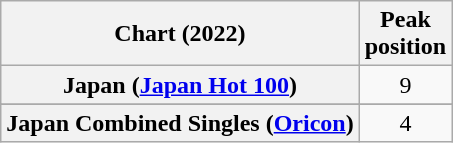<table class="wikitable sortable plainrowheaders" style="text-align:center">
<tr>
<th scope="col">Chart (2022)</th>
<th scope="col">Peak<br>position</th>
</tr>
<tr>
<th scope="row">Japan (<a href='#'>Japan Hot 100</a>)</th>
<td>9</td>
</tr>
<tr>
</tr>
<tr>
<th scope="row">Japan Combined Singles (<a href='#'>Oricon</a>)</th>
<td>4</td>
</tr>
</table>
